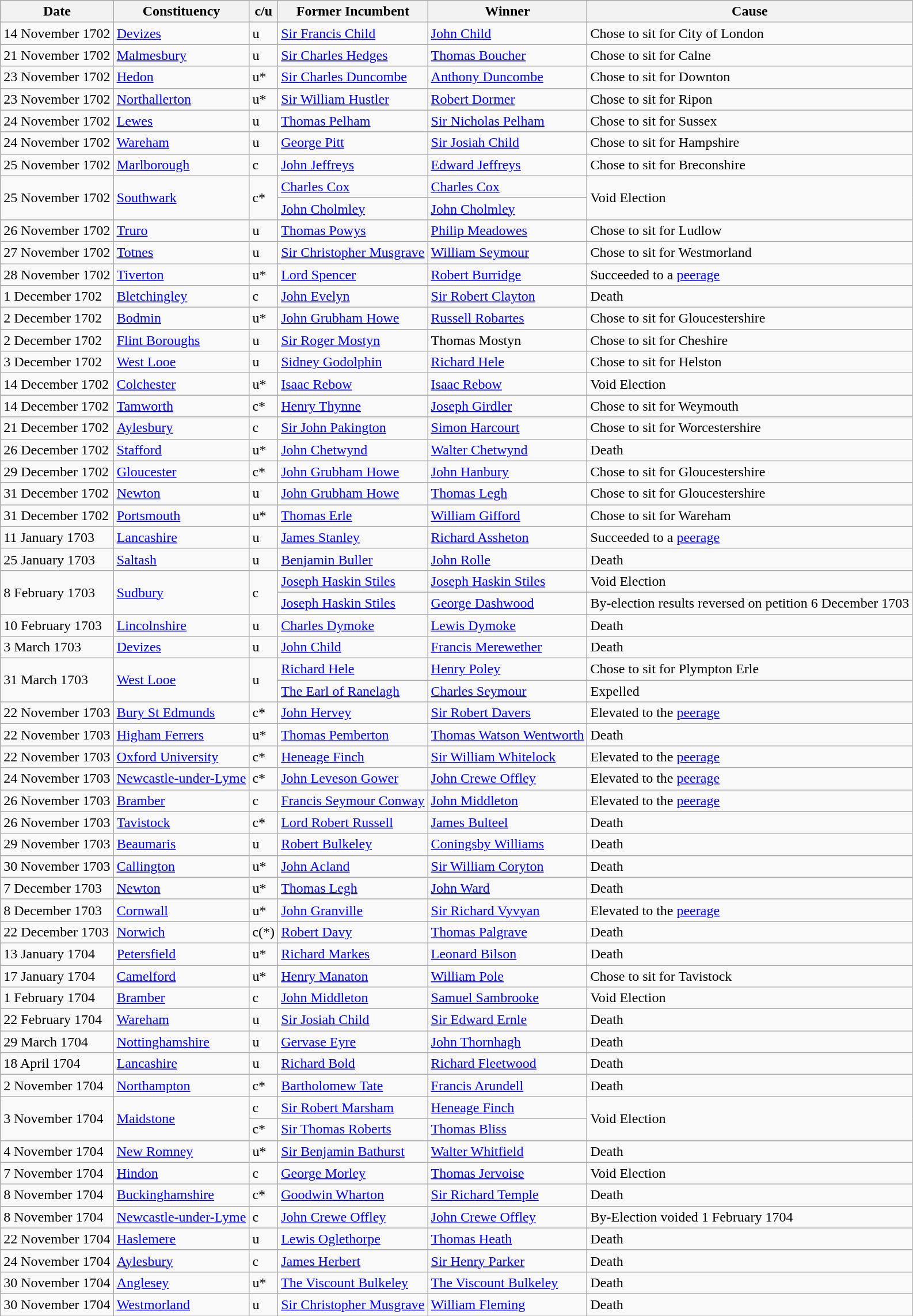<table class="wikitable">
<tr>
<th>Date</th>
<th>Constituency</th>
<th>c/u</th>
<th>Former Incumbent</th>
<th>Winner</th>
<th>Cause</th>
</tr>
<tr>
<td>14 November 1702</td>
<td><a href='#'>Devizes</a></td>
<td>u</td>
<td><a href='#'>Sir Francis Child</a></td>
<td><a href='#'>John Child</a></td>
<td>Chose to sit for City of London</td>
</tr>
<tr>
<td>21 November 1702</td>
<td><a href='#'>Malmesbury</a></td>
<td>u</td>
<td><a href='#'>Sir Charles Hedges</a></td>
<td><a href='#'>Thomas Boucher</a></td>
<td>Chose to sit for Calne</td>
</tr>
<tr>
<td>23 November 1702</td>
<td><a href='#'>Hedon</a></td>
<td>u*</td>
<td><a href='#'>Sir Charles Duncombe</a></td>
<td><a href='#'>Anthony Duncombe</a></td>
<td>Chose to sit for Downton</td>
</tr>
<tr>
<td>23 November 1702</td>
<td><a href='#'>Northallerton</a></td>
<td>u*</td>
<td><a href='#'>Sir William Hustler</a></td>
<td><a href='#'>Robert Dormer</a></td>
<td>Chose to sit for Ripon</td>
</tr>
<tr>
<td>24 November 1702</td>
<td><a href='#'>Lewes</a></td>
<td>u</td>
<td><a href='#'>Thomas Pelham</a></td>
<td><a href='#'>Sir Nicholas Pelham</a></td>
<td>Chose to sit for Sussex</td>
</tr>
<tr>
<td>24 November 1702</td>
<td><a href='#'>Wareham</a></td>
<td>u</td>
<td><a href='#'>George Pitt</a></td>
<td><a href='#'>Sir Josiah Child</a></td>
<td>Chose to sit for Hampshire</td>
</tr>
<tr>
<td>25 November 1702</td>
<td><a href='#'>Marlborough</a></td>
<td>c</td>
<td><a href='#'>John Jeffreys</a></td>
<td><a href='#'>Edward Jeffreys</a></td>
<td>Chose to sit for Breconshire</td>
</tr>
<tr>
<td rowspan=2>25 November 1702</td>
<td rowspan=2><a href='#'>Southwark</a></td>
<td rowspan=2>c*</td>
<td><a href='#'>Charles Cox</a></td>
<td><a href='#'>Charles Cox</a></td>
<td rowspan=2>Void Election</td>
</tr>
<tr>
<td><a href='#'>John Cholmley</a></td>
<td><a href='#'>John Cholmley</a></td>
</tr>
<tr>
<td>26 November 1702</td>
<td><a href='#'>Truro</a></td>
<td>u</td>
<td><a href='#'>Thomas Powys</a></td>
<td><a href='#'>Philip Meadowes</a></td>
<td>Chose to sit for Ludlow</td>
</tr>
<tr>
<td>27 November 1702</td>
<td><a href='#'>Totnes</a></td>
<td>u</td>
<td><a href='#'>Sir Christopher Musgrave</a></td>
<td><a href='#'>William Seymour</a></td>
<td>Chose to sit for Westmorland</td>
</tr>
<tr>
<td>28 November 1702</td>
<td><a href='#'>Tiverton</a></td>
<td>u*</td>
<td><a href='#'>Lord Spencer</a></td>
<td><a href='#'>Robert Burridge</a></td>
<td>Succeeded to a <a href='#'>peerage</a></td>
</tr>
<tr>
<td>1 December 1702</td>
<td><a href='#'>Bletchingley</a></td>
<td>c</td>
<td><a href='#'>John Evelyn</a></td>
<td><a href='#'>Sir Robert Clayton</a></td>
<td>Death</td>
</tr>
<tr>
<td>2 December 1702</td>
<td><a href='#'>Bodmin</a></td>
<td>u*</td>
<td><a href='#'>John Grubham Howe</a></td>
<td><a href='#'>Russell Robartes</a></td>
<td>Chose to sit for Gloucestershire</td>
</tr>
<tr>
<td>2 December 1702</td>
<td><a href='#'>Flint Boroughs</a></td>
<td>u</td>
<td><a href='#'>Sir Roger Mostyn</a></td>
<td>Thomas Mostyn</td>
<td>Chose to sit for Cheshire</td>
</tr>
<tr>
<td>3 December 1702</td>
<td><a href='#'>West Looe</a></td>
<td>u</td>
<td><a href='#'>Sidney Godolphin</a></td>
<td><a href='#'>Richard Hele</a></td>
<td>Chose to sit for Helston</td>
</tr>
<tr>
<td>14 December 1702</td>
<td><a href='#'>Colchester</a></td>
<td>u*</td>
<td><a href='#'>Isaac Rebow</a></td>
<td><a href='#'>Isaac Rebow</a></td>
<td>Void Election</td>
</tr>
<tr>
<td>14 December 1702</td>
<td><a href='#'>Tamworth</a></td>
<td>c*</td>
<td><a href='#'>Henry Thynne</a></td>
<td><a href='#'>Joseph Girdler</a></td>
<td>Chose to sit for Weymouth</td>
</tr>
<tr>
<td>21 December 1702</td>
<td><a href='#'>Aylesbury</a></td>
<td>c</td>
<td><a href='#'>Sir John Pakington</a></td>
<td><a href='#'>Simon Harcourt</a></td>
<td>Chose to sit for Worcestershire</td>
</tr>
<tr>
<td>26 December 1702</td>
<td><a href='#'>Stafford</a></td>
<td>u*</td>
<td><a href='#'>John Chetwynd</a></td>
<td><a href='#'>Walter Chetwynd</a></td>
<td>Death</td>
</tr>
<tr>
<td>29 December 1702</td>
<td><a href='#'>Gloucester</a></td>
<td>c*</td>
<td><a href='#'>John Grubham Howe</a></td>
<td><a href='#'>John Hanbury</a></td>
<td>Chose to sit for Gloucestershire</td>
</tr>
<tr>
<td>31 December 1702</td>
<td><a href='#'>Newton</a></td>
<td>u</td>
<td><a href='#'>John Grubham Howe</a></td>
<td><a href='#'>Thomas Legh</a></td>
<td>Chose to sit for Gloucestershire</td>
</tr>
<tr>
<td>31 December 1702</td>
<td><a href='#'>Portsmouth</a></td>
<td>u*</td>
<td><a href='#'>Thomas Erle</a></td>
<td><a href='#'>William Gifford</a></td>
<td>Chose to sit for Wareham</td>
</tr>
<tr>
<td>11 January 1703</td>
<td><a href='#'>Lancashire</a></td>
<td>u</td>
<td><a href='#'>James Stanley</a></td>
<td><a href='#'>Richard Assheton</a></td>
<td>Succeeded to a <a href='#'>peerage</a></td>
</tr>
<tr>
<td>25 January 1703</td>
<td><a href='#'>Saltash</a></td>
<td>u</td>
<td><a href='#'>Benjamin Buller</a></td>
<td><a href='#'>John Rolle</a></td>
<td>Death</td>
</tr>
<tr>
<td rowspan=2>8 February 1703</td>
<td rowspan=2><a href='#'>Sudbury</a></td>
<td rowspan=2>c</td>
<td><a href='#'>Joseph Haskin Stiles</a></td>
<td><a href='#'>Joseph Haskin Stiles</a></td>
<td>Void Election</td>
</tr>
<tr>
<td><a href='#'>Joseph Haskin Stiles</a></td>
<td><a href='#'>George Dashwood</a></td>
<td>By-election results reversed on petition 6 December 1703</td>
</tr>
<tr>
<td>10 February 1703</td>
<td><a href='#'>Lincolnshire</a></td>
<td>u</td>
<td><a href='#'>Charles Dymoke</a></td>
<td><a href='#'>Lewis Dymoke</a></td>
<td>Death</td>
</tr>
<tr>
<td>3 March 1703</td>
<td><a href='#'>Devizes</a></td>
<td>u</td>
<td><a href='#'>John Child</a></td>
<td><a href='#'>Francis Merewether</a></td>
<td>Death</td>
</tr>
<tr>
<td rowspan=2>31 March 1703</td>
<td rowspan=2><a href='#'>West Looe</a></td>
<td rowspan=2>u</td>
<td><a href='#'>Richard Hele</a></td>
<td><a href='#'>Henry Poley</a></td>
<td>Chose to sit for Plympton Erle</td>
</tr>
<tr>
<td><a href='#'>The Earl of Ranelagh</a></td>
<td><a href='#'>Charles Seymour</a></td>
<td>Expelled</td>
</tr>
<tr>
<td>22 November 1703</td>
<td><a href='#'>Bury St Edmunds</a></td>
<td>c*</td>
<td><a href='#'>John Hervey</a></td>
<td><a href='#'>Sir Robert Davers</a></td>
<td>Elevated to the <a href='#'>peerage</a></td>
</tr>
<tr>
<td>22 November 1703</td>
<td><a href='#'>Higham Ferrers</a></td>
<td>u*</td>
<td><a href='#'>Thomas Pemberton</a></td>
<td><a href='#'>Thomas Watson Wentworth</a></td>
<td>Death</td>
</tr>
<tr>
<td>22 November 1703</td>
<td><a href='#'>Oxford University</a></td>
<td>c*</td>
<td><a href='#'>Heneage Finch</a></td>
<td><a href='#'>Sir William Whitelock</a></td>
<td>Elevated to the <a href='#'>peerage</a></td>
</tr>
<tr>
<td>24 November 1703</td>
<td><a href='#'>Newcastle-under-Lyme</a></td>
<td>c*</td>
<td><a href='#'>John Leveson Gower</a></td>
<td><a href='#'>John Crewe Offley</a></td>
<td>Elevated to the <a href='#'>peerage</a></td>
</tr>
<tr>
<td>26 November 1703</td>
<td><a href='#'>Bramber</a></td>
<td>c</td>
<td><a href='#'>Francis Seymour Conway</a></td>
<td><a href='#'>John Middleton</a></td>
<td>Elevated to the <a href='#'>peerage</a></td>
</tr>
<tr>
<td>26 November 1703</td>
<td><a href='#'>Tavistock</a></td>
<td>c*</td>
<td><a href='#'>Lord Robert Russell</a></td>
<td><a href='#'>James Bulteel</a></td>
<td>Death</td>
</tr>
<tr>
<td>29 November 1703</td>
<td><a href='#'>Beaumaris</a></td>
<td>u</td>
<td><a href='#'>Robert Bulkeley</a></td>
<td><a href='#'>Coningsby Williams</a></td>
<td>Death</td>
</tr>
<tr>
<td>30 November 1703</td>
<td><a href='#'>Callington</a></td>
<td>u*</td>
<td><a href='#'>John Acland</a></td>
<td><a href='#'>Sir William Coryton</a></td>
<td>Death</td>
</tr>
<tr>
<td>7 December 1703</td>
<td><a href='#'>Newton</a></td>
<td>u*</td>
<td><a href='#'>Thomas Legh</a></td>
<td><a href='#'>John Ward</a></td>
<td>Death</td>
</tr>
<tr>
<td>8 December 1703</td>
<td><a href='#'>Cornwall</a></td>
<td>u*</td>
<td><a href='#'>John Granville</a></td>
<td><a href='#'>Sir Richard Vyvyan</a></td>
<td>Elevated to the <a href='#'>peerage</a></td>
</tr>
<tr>
<td>22 December 1703</td>
<td><a href='#'>Norwich</a></td>
<td>c(*)</td>
<td><a href='#'>Robert Davy</a></td>
<td><a href='#'>Thomas Palgrave</a></td>
<td>Death</td>
</tr>
<tr>
<td>13 January 1704</td>
<td><a href='#'>Petersfield</a></td>
<td>u*</td>
<td><a href='#'>Richard Markes</a></td>
<td><a href='#'>Leonard Bilson</a></td>
<td>Death</td>
</tr>
<tr>
<td>17 January 1704</td>
<td><a href='#'>Camelford</a></td>
<td>u*</td>
<td><a href='#'>Henry Manaton</a></td>
<td><a href='#'>William Pole</a></td>
<td>Chose to sit for Tavistock</td>
</tr>
<tr>
<td>1 February 1704</td>
<td><a href='#'>Bramber</a></td>
<td>c</td>
<td><a href='#'>John Middleton</a></td>
<td><a href='#'>Samuel Sambrooke</a></td>
<td>Void Election</td>
</tr>
<tr>
<td>22 February 1704</td>
<td><a href='#'>Wareham</a></td>
<td>u</td>
<td><a href='#'>Sir Josiah Child</a></td>
<td><a href='#'>Sir Edward Ernle</a></td>
<td>Death</td>
</tr>
<tr>
<td>29 March 1704</td>
<td><a href='#'>Nottinghamshire</a></td>
<td>u</td>
<td><a href='#'>Gervase Eyre</a></td>
<td><a href='#'>John Thornhagh</a></td>
<td>Death</td>
</tr>
<tr>
<td>18 April 1704</td>
<td><a href='#'>Lancashire</a></td>
<td>u</td>
<td><a href='#'>Richard Bold</a></td>
<td><a href='#'>Richard Fleetwood</a></td>
<td>Death</td>
</tr>
<tr>
<td>2 November 1704</td>
<td><a href='#'>Northampton</a></td>
<td>c*</td>
<td><a href='#'>Bartholomew Tate</a></td>
<td><a href='#'>Francis Arundell</a></td>
<td>Death</td>
</tr>
<tr>
<td rowspan=2>3 November 1704</td>
<td rowspan=2><a href='#'>Maidstone</a></td>
<td>c</td>
<td><a href='#'>Sir Robert Marsham</a></td>
<td><a href='#'>Heneage Finch</a></td>
<td rowspan=2>Void Election</td>
</tr>
<tr>
<td>c*</td>
<td><a href='#'>Sir Thomas Roberts</a></td>
<td><a href='#'>Thomas Bliss</a></td>
</tr>
<tr>
<td>4 November 1704</td>
<td><a href='#'>New Romney</a></td>
<td>u*</td>
<td><a href='#'>Sir Benjamin Bathurst</a></td>
<td><a href='#'>Walter Whitfield</a></td>
<td>Death</td>
</tr>
<tr>
<td>7 November 1704</td>
<td><a href='#'>Hindon</a></td>
<td>c</td>
<td><a href='#'>George Morley</a></td>
<td><a href='#'>Thomas Jervoise</a></td>
<td>Void Election</td>
</tr>
<tr>
<td>8 November 1704</td>
<td><a href='#'>Buckinghamshire</a></td>
<td>c*</td>
<td><a href='#'>Goodwin Wharton</a></td>
<td><a href='#'>Sir Richard Temple</a></td>
<td>Death</td>
</tr>
<tr>
<td>8 November 1704</td>
<td><a href='#'>Newcastle-under-Lyme</a></td>
<td>c</td>
<td><a href='#'>John Crewe Offley</a></td>
<td><a href='#'>John Crewe Offley</a></td>
<td>By-Election voided 1 February 1704</td>
</tr>
<tr>
<td>22 November 1704</td>
<td><a href='#'>Haslemere</a></td>
<td>u</td>
<td><a href='#'>Lewis Oglethorpe</a></td>
<td><a href='#'>Thomas Heath</a></td>
<td>Death</td>
</tr>
<tr>
<td>24 November 1704</td>
<td><a href='#'>Aylesbury</a></td>
<td>c</td>
<td><a href='#'>James Herbert</a></td>
<td><a href='#'>Sir Henry Parker</a></td>
<td>Death</td>
</tr>
<tr>
<td>30 November 1704</td>
<td><a href='#'>Anglesey</a></td>
<td>u*</td>
<td><a href='#'>The Viscount Bulkeley</a></td>
<td><a href='#'>The Viscount Bulkeley</a></td>
<td>Death</td>
</tr>
<tr>
<td>30 November 1704</td>
<td><a href='#'>Westmorland</a></td>
<td>u</td>
<td><a href='#'>Sir Christopher Musgrave</a></td>
<td><a href='#'>William Fleming</a></td>
<td>Death</td>
</tr>
</table>
